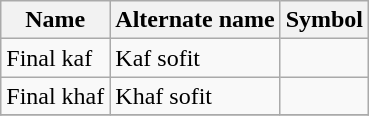<table class="wikitable">
<tr>
<th ! colspan=1>Name</th>
<th ! colspan=1>Alternate name</th>
<th ! colspan=1>Symbol</th>
</tr>
<tr>
<td>Final kaf</td>
<td>Kaf sofit</td>
<td align=center></td>
</tr>
<tr>
<td>Final khaf</td>
<td>Khaf sofit</td>
<td align=center></td>
</tr>
<tr>
</tr>
</table>
